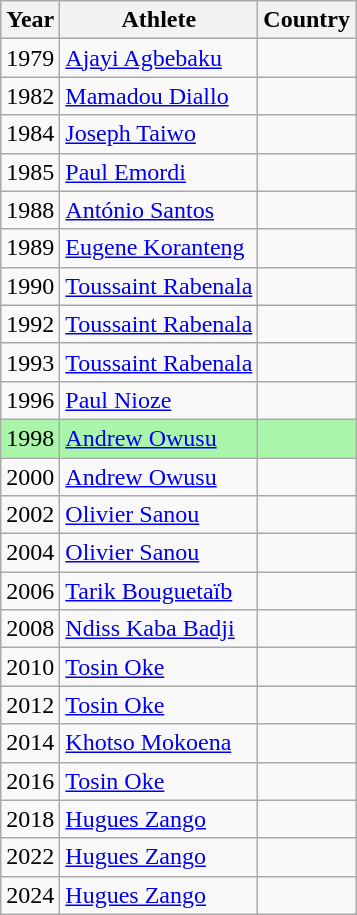<table class="wikitable sortable">
<tr>
<th>Year</th>
<th>Athlete</th>
<th>Country</th>
</tr>
<tr>
<td>1979</td>
<td><a href='#'>Ajayi Agbebaku</a></td>
<td></td>
</tr>
<tr>
<td>1982</td>
<td><a href='#'>Mamadou Diallo</a></td>
<td></td>
</tr>
<tr>
<td>1984</td>
<td><a href='#'>Joseph Taiwo</a></td>
<td></td>
</tr>
<tr>
<td>1985</td>
<td><a href='#'>Paul Emordi</a></td>
<td></td>
</tr>
<tr>
<td>1988</td>
<td><a href='#'>António Santos</a></td>
<td></td>
</tr>
<tr>
<td>1989</td>
<td><a href='#'>Eugene Koranteng</a></td>
<td></td>
</tr>
<tr>
<td>1990</td>
<td><a href='#'>Toussaint Rabenala</a></td>
<td></td>
</tr>
<tr>
<td>1992</td>
<td><a href='#'>Toussaint Rabenala</a></td>
<td></td>
</tr>
<tr>
<td>1993</td>
<td><a href='#'>Toussaint Rabenala</a></td>
<td></td>
</tr>
<tr>
<td>1996</td>
<td><a href='#'>Paul Nioze</a></td>
<td></td>
</tr>
<tr bgcolor=#A9F5A9>
<td>1998</td>
<td><a href='#'>Andrew Owusu</a></td>
<td></td>
</tr>
<tr>
<td>2000</td>
<td><a href='#'>Andrew Owusu</a></td>
<td></td>
</tr>
<tr>
<td>2002</td>
<td><a href='#'>Olivier Sanou</a></td>
<td></td>
</tr>
<tr>
<td>2004</td>
<td><a href='#'>Olivier Sanou</a></td>
<td></td>
</tr>
<tr>
<td>2006</td>
<td><a href='#'>Tarik Bouguetaïb</a></td>
<td></td>
</tr>
<tr>
<td>2008</td>
<td><a href='#'>Ndiss Kaba Badji</a></td>
<td></td>
</tr>
<tr>
<td>2010</td>
<td><a href='#'>Tosin Oke</a></td>
<td></td>
</tr>
<tr>
<td>2012</td>
<td><a href='#'>Tosin Oke</a></td>
<td></td>
</tr>
<tr>
<td>2014</td>
<td><a href='#'>Khotso Mokoena</a></td>
<td></td>
</tr>
<tr>
<td>2016</td>
<td><a href='#'>Tosin Oke</a></td>
<td></td>
</tr>
<tr>
<td>2018</td>
<td><a href='#'>Hugues Zango</a></td>
<td></td>
</tr>
<tr>
<td>2022</td>
<td><a href='#'>Hugues Zango</a></td>
<td></td>
</tr>
<tr>
<td>2024</td>
<td><a href='#'>Hugues Zango</a></td>
<td></td>
</tr>
</table>
